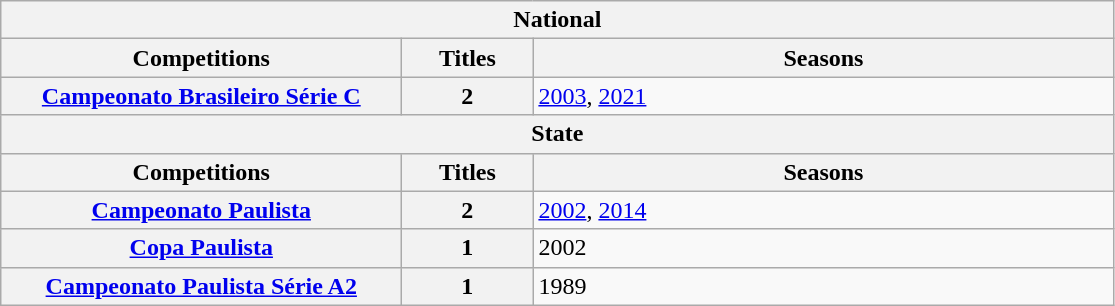<table class="wikitable">
<tr>
<th colspan="3">National</th>
</tr>
<tr>
<th style="width:260px">Competitions</th>
<th style="width:80px">Titles</th>
<th style="width:380px">Seasons</th>
</tr>
<tr>
<th style="text-align:center"><a href='#'>Campeonato Brasileiro Série C</a></th>
<th style="text-align:center"><strong>2</strong></th>
<td align="left"><a href='#'>2003</a>, <a href='#'>2021</a></td>
</tr>
<tr>
<th colspan="3">State</th>
</tr>
<tr>
<th>Competitions</th>
<th>Titles</th>
<th>Seasons</th>
</tr>
<tr>
<th style="text-align:center"><a href='#'>Campeonato Paulista</a></th>
<th style="text-align:center"><strong>2</strong></th>
<td align="left"><a href='#'>2002</a>, <a href='#'>2014</a></td>
</tr>
<tr>
<th style="text-align:center"><a href='#'>Copa Paulista</a></th>
<th style="text-align:center"><strong>1</strong></th>
<td align="left">2002</td>
</tr>
<tr>
<th style="text-align:center"><a href='#'>Campeonato Paulista Série A2</a></th>
<th style="text-align:center"><strong>1</strong></th>
<td align="left">1989</td>
</tr>
</table>
